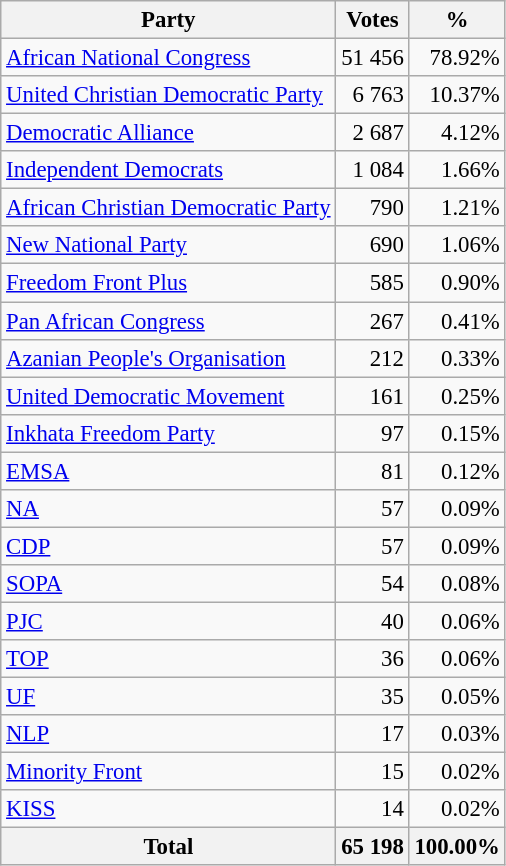<table class="wikitable" style="font-size: 95%; text-align: right">
<tr>
<th>Party</th>
<th>Votes</th>
<th>%</th>
</tr>
<tr>
<td align=left><a href='#'>African National Congress</a></td>
<td>51 456</td>
<td>78.92%</td>
</tr>
<tr>
<td align=left><a href='#'>United Christian Democratic Party</a></td>
<td>6 763</td>
<td>10.37%</td>
</tr>
<tr>
<td align=left><a href='#'>Democratic Alliance</a></td>
<td>2 687</td>
<td>4.12%</td>
</tr>
<tr>
<td align=left><a href='#'>Independent Democrats</a></td>
<td>1 084</td>
<td>1.66%</td>
</tr>
<tr>
<td align=left><a href='#'>African Christian Democratic Party</a></td>
<td>790</td>
<td>1.21%</td>
</tr>
<tr>
<td align=left><a href='#'>New National Party</a></td>
<td>690</td>
<td>1.06%</td>
</tr>
<tr>
<td align=left><a href='#'>Freedom Front Plus</a></td>
<td>585</td>
<td>0.90%</td>
</tr>
<tr>
<td align=left><a href='#'>Pan African Congress</a></td>
<td>267</td>
<td>0.41%</td>
</tr>
<tr>
<td align=left><a href='#'>Azanian People's Organisation</a></td>
<td>212</td>
<td>0.33%</td>
</tr>
<tr>
<td align=left><a href='#'>United Democratic Movement</a></td>
<td>161</td>
<td>0.25%</td>
</tr>
<tr>
<td align=left><a href='#'>Inkhata Freedom Party</a></td>
<td>97</td>
<td>0.15%</td>
</tr>
<tr>
<td align=left><a href='#'>EMSA</a></td>
<td>81</td>
<td>0.12%</td>
</tr>
<tr>
<td align=left><a href='#'>NA</a></td>
<td>57</td>
<td>0.09%</td>
</tr>
<tr>
<td align=left><a href='#'>CDP</a></td>
<td>57</td>
<td>0.09%</td>
</tr>
<tr>
<td align=left><a href='#'>SOPA</a></td>
<td>54</td>
<td>0.08%</td>
</tr>
<tr>
<td align=left><a href='#'>PJC</a></td>
<td>40</td>
<td>0.06%</td>
</tr>
<tr>
<td align=left><a href='#'>TOP</a></td>
<td>36</td>
<td>0.06%</td>
</tr>
<tr>
<td align=left><a href='#'>UF</a></td>
<td>35</td>
<td>0.05%</td>
</tr>
<tr>
<td align=left><a href='#'>NLP</a></td>
<td>17</td>
<td>0.03%</td>
</tr>
<tr>
<td align=left><a href='#'>Minority Front</a></td>
<td>15</td>
<td>0.02%</td>
</tr>
<tr>
<td align=left><a href='#'>KISS</a></td>
<td>14</td>
<td>0.02%</td>
</tr>
<tr>
<th align=left>Total</th>
<th>65 198</th>
<th>100.00%</th>
</tr>
</table>
